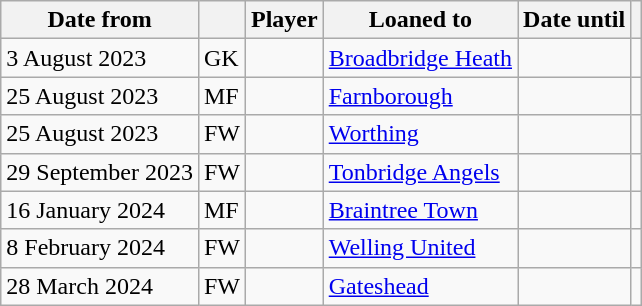<table class="wikitable plainrowheaders sortable">
<tr>
<th scope="col">Date from</th>
<th scope="col"></th>
<th scope="col">Player</th>
<th scope="col">Loaned to</th>
<th scope="col">Date until</th>
<th scope="col" class="unsortable"></th>
</tr>
<tr>
<td>3 August 2023</td>
<td>GK</td>
<td></td>
<td><a href='#'>Broadbridge Heath</a></td>
<td></td>
<td></td>
</tr>
<tr>
<td>25 August 2023</td>
<td>MF</td>
<td></td>
<td><a href='#'>Farnborough</a></td>
<td></td>
<td></td>
</tr>
<tr>
<td>25 August 2023</td>
<td>FW</td>
<td></td>
<td><a href='#'>Worthing</a></td>
<td></td>
<td></td>
</tr>
<tr>
<td>29 September 2023</td>
<td>FW</td>
<td></td>
<td><a href='#'>Tonbridge Angels</a></td>
<td></td>
<td></td>
</tr>
<tr>
<td>16 January 2024</td>
<td>MF</td>
<td></td>
<td><a href='#'>Braintree Town</a></td>
<td></td>
<td></td>
</tr>
<tr>
<td>8 February 2024</td>
<td>FW</td>
<td></td>
<td><a href='#'>Welling United</a></td>
<td></td>
<td></td>
</tr>
<tr>
<td>28 March 2024</td>
<td>FW</td>
<td></td>
<td><a href='#'>Gateshead</a></td>
<td></td>
<td></td>
</tr>
</table>
